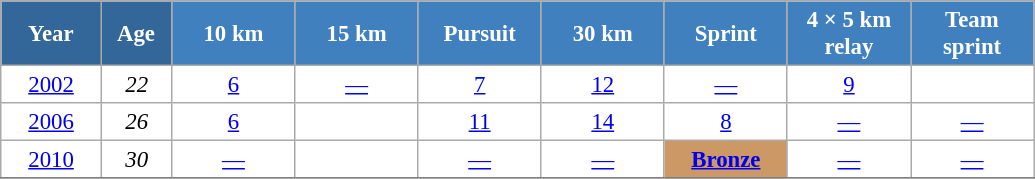<table class="wikitable" style="font-size:95%; text-align:center; border:grey solid 1px; border-collapse:collapse; background:#ffffff;">
<tr>
<th style="background-color:#369; color:white; width:60px;"> Year </th>
<th style="background-color:#369; color:white; width:40px;"> Age </th>
<th style="background-color:#4180be; color:white; width:75px;"> 10 km </th>
<th style="background-color:#4180be; color:white; width:75px;"> 15 km </th>
<th style="background-color:#4180be; color:white; width:75px;"> Pursuit </th>
<th style="background-color:#4180be; color:white; width:75px;"> 30 km </th>
<th style="background-color:#4180be; color:white; width:75px;"> Sprint </th>
<th style="background-color:#4180be; color:white; width:75px;"> 4 × 5 km <br> relay </th>
<th style="background-color:#4180be; color:white; width:75px;"> Team <br> sprint </th>
</tr>
<tr>
<td><a href='#'>2002</a></td>
<td><em>22</em></td>
<td><a href='#'>6</a></td>
<td><a href='#'>—</a></td>
<td><a href='#'>7</a></td>
<td><a href='#'>12</a></td>
<td><a href='#'>—</a></td>
<td><a href='#'>9</a></td>
<td></td>
</tr>
<tr>
<td><a href='#'>2006</a></td>
<td><em>26</em></td>
<td><a href='#'>6</a></td>
<td></td>
<td><a href='#'>11</a></td>
<td><a href='#'>14</a></td>
<td><a href='#'>8</a></td>
<td><a href='#'>—</a></td>
<td><a href='#'>—</a></td>
</tr>
<tr>
<td><a href='#'>2010</a></td>
<td><em>30</em></td>
<td><a href='#'>—</a></td>
<td></td>
<td><a href='#'>—</a></td>
<td><a href='#'>—</a></td>
<td style="background:#c96;"><a href='#'><strong>Bronze</strong></a></td>
<td><a href='#'>—</a></td>
<td><a href='#'>—</a></td>
</tr>
<tr>
</tr>
</table>
